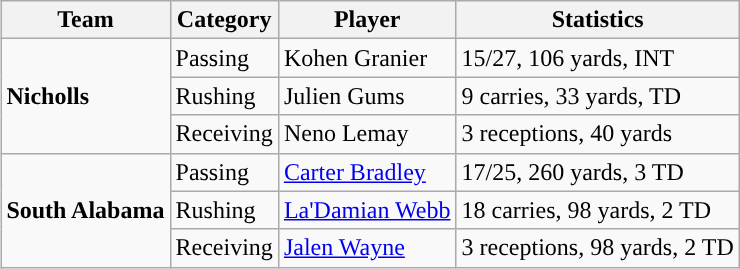<table class="wikitable" style="float: right;">
<tr>
<th>Team</th>
<th>Category</th>
<th>Player</th>
<th>Statistics</th>
</tr>
<tr>
<td rowspan=3><strong>Nicholls</strong></td>
<td>Passing</td>
<td>Kohen Granier</td>
<td>15/27, 106 yards, INT</td>
</tr>
<tr>
<td>Rushing</td>
<td>Julien Gums</td>
<td>9 carries, 33 yards, TD</td>
</tr>
<tr>
<td>Receiving</td>
<td>Neno Lemay</td>
<td>3 receptions, 40 yards</td>
</tr>
<tr>
<td rowspan=3><strong>South Alabama</strong></td>
<td>Passing</td>
<td><a href='#'>Carter Bradley</a></td>
<td>17/25, 260 yards, 3 TD</td>
</tr>
<tr>
<td>Rushing</td>
<td><a href='#'>La'Damian Webb</a></td>
<td>18 carries, 98 yards, 2 TD</td>
</tr>
<tr>
<td>Receiving</td>
<td><a href='#'>Jalen Wayne</a></td>
<td>3 receptions, 98 yards, 2 TD</td>
</tr>
</table>
